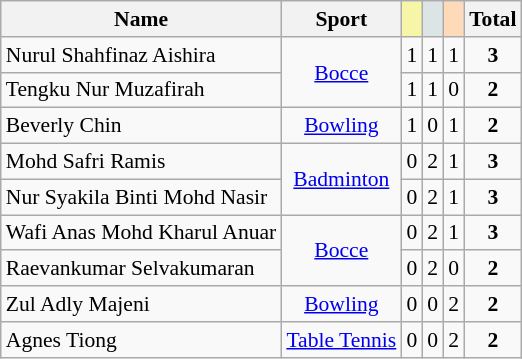<table class=wikitable collapsible style="font-size:90%; text-align:center">
<tr>
<th>Name</th>
<th>Sport</th>
<td bgcolor=F7F6A8></td>
<td bgcolor=DCE5E5></td>
<td bgcolor=FFDAB9></td>
<th>Total</th>
</tr>
<tr>
<td align=left>Nurul Shahfinaz Aishira</td>
<td rowspan=2><a href='#'>Bocce</a></td>
<td>1</td>
<td>1</td>
<td>1</td>
<td><strong>3</strong></td>
</tr>
<tr>
<td align=left>Tengku Nur Muzafirah</td>
<td>1</td>
<td>1</td>
<td>0</td>
<td><strong>2</strong></td>
</tr>
<tr>
<td align=left>Beverly Chin</td>
<td><a href='#'>Bowling</a></td>
<td>1</td>
<td>0</td>
<td>1</td>
<td><strong>2</strong></td>
</tr>
<tr>
<td align=left>Mohd Safri Ramis</td>
<td rowspan=2><a href='#'>Badminton</a></td>
<td>0</td>
<td>2</td>
<td>1</td>
<td><strong>3</strong></td>
</tr>
<tr>
<td align=left>Nur Syakila Binti Mohd Nasir</td>
<td>0</td>
<td>2</td>
<td>1</td>
<td><strong>3</strong></td>
</tr>
<tr>
<td align=left>Wafi Anas Mohd Kharul Anuar</td>
<td rowspan=2><a href='#'>Bocce</a></td>
<td>0</td>
<td>2</td>
<td>1</td>
<td><strong>3</strong></td>
</tr>
<tr>
<td align=left>Raevankumar Selvakumaran</td>
<td>0</td>
<td>2</td>
<td>0</td>
<td><strong>2</strong></td>
</tr>
<tr>
<td align=left>Zul Adly Majeni</td>
<td><a href='#'>Bowling</a></td>
<td>0</td>
<td>0</td>
<td>2</td>
<td><strong>2</strong></td>
</tr>
<tr>
<td align=left>Agnes Tiong</td>
<td><a href='#'>Table Tennis</a></td>
<td>0</td>
<td>0</td>
<td>2</td>
<td><strong>2</strong></td>
</tr>
</table>
